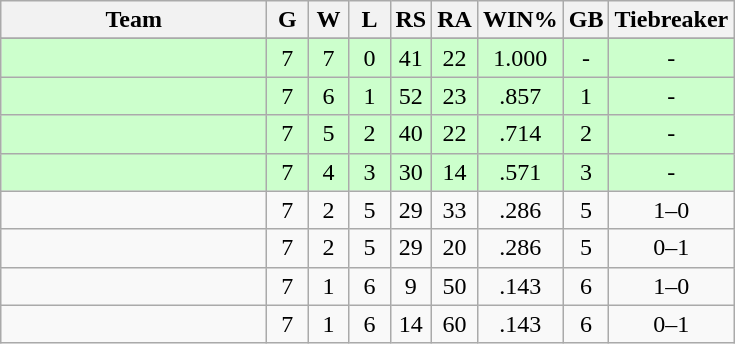<table class=wikitable style=text-align:center>
<tr>
<th width=170>Team</th>
<th width=20>G</th>
<th width=20>W</th>
<th width=20>L</th>
<th width=20>RS</th>
<th width=20>RA</th>
<th width=20>WIN%</th>
<th width=20>GB</th>
<th width=40>Tiebreaker</th>
</tr>
<tr>
</tr>
<tr bgcolor="#ccffcc">
<td align=left></td>
<td>7</td>
<td>7</td>
<td>0</td>
<td>41</td>
<td>22</td>
<td>1.000</td>
<td>-</td>
<td>-</td>
</tr>
<tr bgcolor="#ccffcc">
<td align=left></td>
<td>7</td>
<td>6</td>
<td>1</td>
<td>52</td>
<td>23</td>
<td>.857</td>
<td>1</td>
<td>-</td>
</tr>
<tr bgcolor="#ccffcc">
<td align=left></td>
<td>7</td>
<td>5</td>
<td>2</td>
<td>40</td>
<td>22</td>
<td>.714</td>
<td>2</td>
<td>-</td>
</tr>
<tr bgcolor="#ccffcc">
<td align=left></td>
<td>7</td>
<td>4</td>
<td>3</td>
<td>30</td>
<td>14</td>
<td>.571</td>
<td>3</td>
<td>-</td>
</tr>
<tr>
<td align=left></td>
<td>7</td>
<td>2</td>
<td>5</td>
<td>29</td>
<td>33</td>
<td>.286</td>
<td>5</td>
<td>1–0</td>
</tr>
<tr>
<td align=left></td>
<td>7</td>
<td>2</td>
<td>5</td>
<td>29</td>
<td>20</td>
<td>.286</td>
<td>5</td>
<td>0–1</td>
</tr>
<tr>
<td align=left></td>
<td>7</td>
<td>1</td>
<td>6</td>
<td>9</td>
<td>50</td>
<td>.143</td>
<td>6</td>
<td>1–0</td>
</tr>
<tr>
<td align=left></td>
<td>7</td>
<td>1</td>
<td>6</td>
<td>14</td>
<td>60</td>
<td>.143</td>
<td>6</td>
<td>0–1</td>
</tr>
</table>
